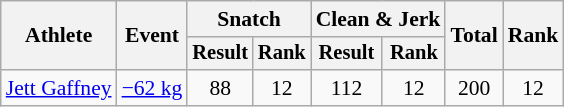<table class="wikitable" style="font-size:90%">
<tr>
<th rowspan="2">Athlete</th>
<th rowspan="2">Event</th>
<th colspan="2">Snatch</th>
<th colspan="2">Clean & Jerk</th>
<th rowspan="2">Total</th>
<th rowspan="2">Rank</th>
</tr>
<tr style="font-size:95%">
<th>Result</th>
<th>Rank</th>
<th>Result</th>
<th>Rank</th>
</tr>
<tr align=center>
<td align=left><a href='#'>Jett Gaffney</a></td>
<td align=left><a href='#'>−62 kg</a></td>
<td>88</td>
<td>12</td>
<td>112</td>
<td>12</td>
<td>200</td>
<td>12</td>
</tr>
</table>
